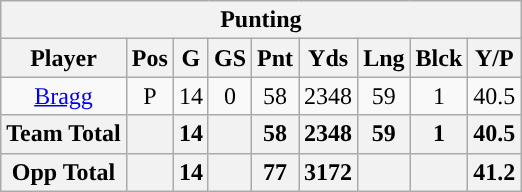<table class="wikitable" style="text-align:center">
<tr>
<th colspan="9">Punting</th>
</tr>
<tr>
<th>Player</th>
<th>Pos</th>
<th>G</th>
<th>GS</th>
<th>Pnt</th>
<th>Yds</th>
<th>Lng</th>
<th>Blck</th>
<th>Y/P</th>
</tr>
<tr>
<td><a href='#'>Bragg</a></td>
<td>P</td>
<td>14</td>
<td>0</td>
<td>58</td>
<td>2348</td>
<td>59</td>
<td>1</td>
<td>40.5</td>
</tr>
<tr>
<th>Team Total</th>
<th></th>
<th>14</th>
<th></th>
<th>58</th>
<th>2348</th>
<th>59</th>
<th>1</th>
<th>40.5</th>
</tr>
<tr>
<th>Opp Total</th>
<th></th>
<th>14</th>
<th></th>
<th>77</th>
<th>3172</th>
<th></th>
<th></th>
<th>41.2</th>
</tr>
</table>
